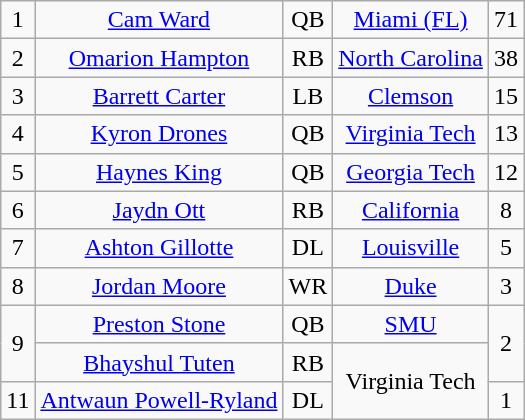<table class="wikitable" style="text-align: center;">
<tr>
<td>1</td>
<td><a href='#'>Cam Ward</a></td>
<td>QB</td>
<td><a href='#'>Miami (FL)</a></td>
<td>71</td>
</tr>
<tr>
<td>2</td>
<td><a href='#'>Omarion Hampton</a></td>
<td>RB</td>
<td><a href='#'>North Carolina</a></td>
<td>38</td>
</tr>
<tr>
<td>3</td>
<td><a href='#'>Barrett Carter</a></td>
<td>LB</td>
<td><a href='#'>Clemson</a></td>
<td>15</td>
</tr>
<tr>
<td>4</td>
<td><a href='#'>Kyron Drones</a></td>
<td>QB</td>
<td><a href='#'>Virginia Tech</a></td>
<td>13</td>
</tr>
<tr>
<td>5</td>
<td><a href='#'>Haynes King</a></td>
<td>QB</td>
<td><a href='#'>Georgia Tech</a></td>
<td>12</td>
</tr>
<tr>
<td>6</td>
<td><a href='#'>Jaydn Ott</a></td>
<td>RB</td>
<td><a href='#'>California</a></td>
<td>8</td>
</tr>
<tr>
<td>7</td>
<td><a href='#'>Ashton Gillotte</a></td>
<td>DL</td>
<td><a href='#'>Louisville</a></td>
<td>5</td>
</tr>
<tr>
<td>8</td>
<td><a href='#'>Jordan Moore</a></td>
<td>WR</td>
<td><a href='#'>Duke</a></td>
<td>3</td>
</tr>
<tr>
<td rowspan=2>9</td>
<td><a href='#'>Preston Stone</a></td>
<td>QB</td>
<td><a href='#'>SMU</a></td>
<td rowspan=2>2</td>
</tr>
<tr>
<td><a href='#'>Bhayshul Tuten</a></td>
<td>RB</td>
<td rowspan=2>Virginia Tech</td>
</tr>
<tr>
<td>11</td>
<td><a href='#'>Antwaun Powell-Ryland</a></td>
<td>DL</td>
<td>1</td>
</tr>
</table>
